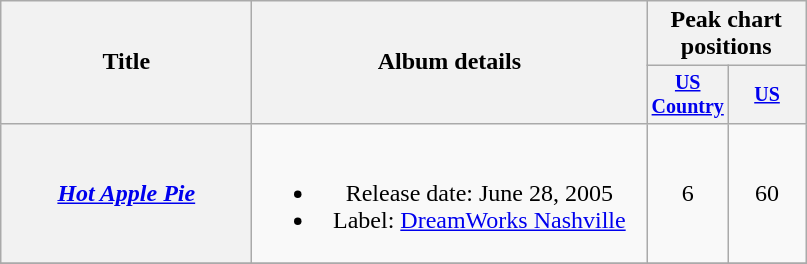<table class="wikitable plainrowheaders" style="text-align:center;">
<tr>
<th rowspan="2" style="width:10em;">Title</th>
<th rowspan="2" style="width:16em;">Album details</th>
<th colspan="2">Peak chart<br>positions</th>
</tr>
<tr style="font-size:smaller;">
<th width="45"><a href='#'>US Country</a><br></th>
<th width="45"><a href='#'>US</a><br></th>
</tr>
<tr>
<th scope="row"><em><a href='#'>Hot Apple Pie</a></em></th>
<td><br><ul><li>Release date: June 28, 2005</li><li>Label: <a href='#'>DreamWorks Nashville</a></li></ul></td>
<td>6</td>
<td>60</td>
</tr>
<tr>
</tr>
</table>
